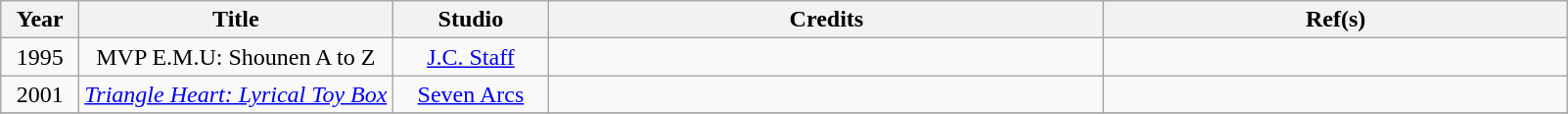<table class="wikitable sortable" style="text-align:center; margin=auto; ">
<tr>
<th scope="col" width=5%>Year</th>
<th scope="col" width=20%>Title</th>
<th scope="col" width=10%>Studio</th>
<th scope="col" class="unsortable">Credits</th>
<th scope="col" class="unsortable">Ref(s)</th>
</tr>
<tr>
<td>1995</td>
<td>MVP E.M.U: Shounen A to Z</td>
<td><a href='#'>J.C. Staff</a></td>
<td></td>
<td></td>
</tr>
<tr>
<td>2001</td>
<td><em><a href='#'>Triangle Heart: Lyrical Toy Box</a></em></td>
<td><a href='#'>Seven Arcs</a></td>
<td></td>
<td></td>
</tr>
<tr>
</tr>
</table>
